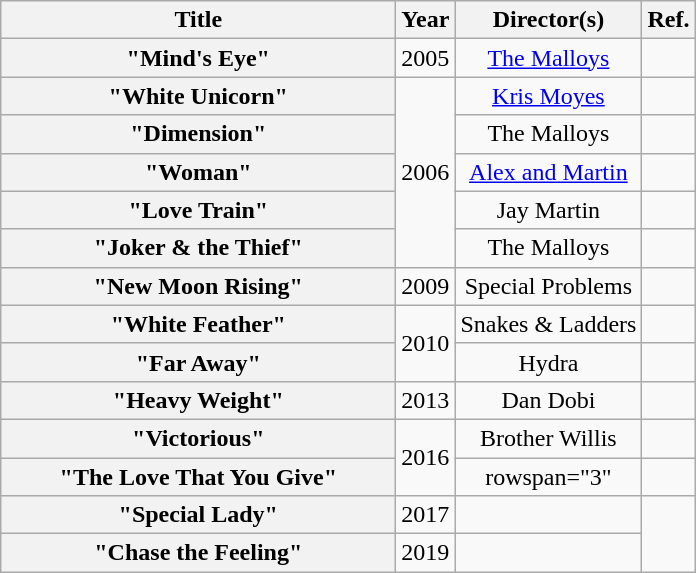<table class="wikitable plainrowheaders" style="text-align:center;" border="1">
<tr>
<th scope="col" style="width:16em;">Title</th>
<th scope="col">Year</th>
<th scope="col">Director(s)</th>
<th scope="col">Ref.</th>
</tr>
<tr>
<th scope="row">"Mind's Eye"</th>
<td>2005</td>
<td><a href='#'>The Malloys</a></td>
<td></td>
</tr>
<tr>
<th scope="row">"White Unicorn"</th>
<td rowspan="5">2006</td>
<td><a href='#'>Kris Moyes</a></td>
<td></td>
</tr>
<tr>
<th scope="row">"Dimension"</th>
<td>The Malloys</td>
<td></td>
</tr>
<tr>
<th scope="row">"Woman"</th>
<td><a href='#'>Alex and Martin</a></td>
<td></td>
</tr>
<tr>
<th scope="row">"Love Train"</th>
<td>Jay Martin</td>
<td></td>
</tr>
<tr>
<th scope="row">"Joker & the Thief"</th>
<td>The Malloys</td>
<td></td>
</tr>
<tr>
<th scope="row">"New Moon Rising"</th>
<td>2009</td>
<td>Special Problems</td>
<td></td>
</tr>
<tr>
<th scope="row">"White Feather"</th>
<td rowspan="2">2010</td>
<td>Snakes & Ladders</td>
<td></td>
</tr>
<tr>
<th scope="row">"Far Away"</th>
<td>Hydra</td>
<td></td>
</tr>
<tr>
<th scope="row">"Heavy Weight"</th>
<td>2013</td>
<td>Dan Dobi</td>
<td></td>
</tr>
<tr>
<th scope="row">"Victorious"</th>
<td rowspan="2">2016</td>
<td>Brother Willis</td>
<td></td>
</tr>
<tr>
<th scope="row">"The Love That You Give"</th>
<td>rowspan="3" </td>
<td></td>
</tr>
<tr>
<th scope="row">"Special Lady"</th>
<td>2017</td>
<td></td>
</tr>
<tr>
<th scope="row">"Chase the Feeling"<br></th>
<td>2019</td>
<td></td>
</tr>
</table>
